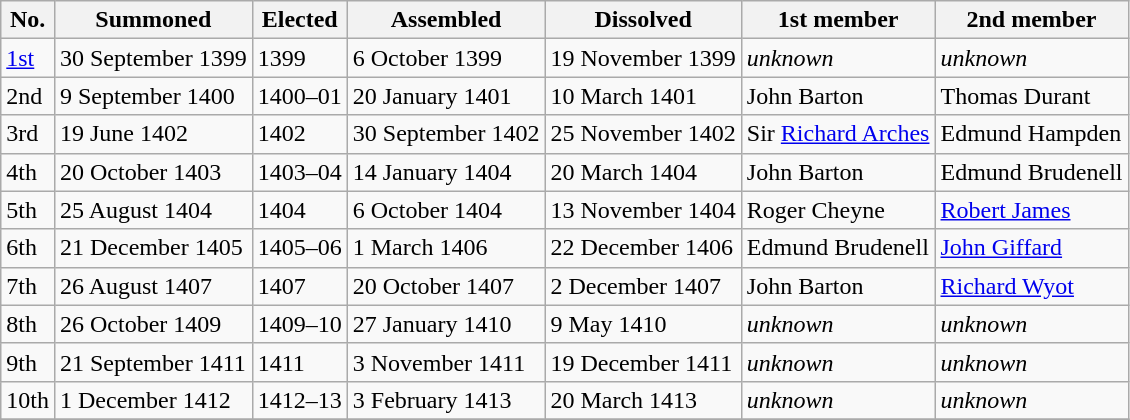<table class="wikitable">
<tr>
<th>No.</th>
<th>Summoned</th>
<th>Elected</th>
<th>Assembled</th>
<th>Dissolved</th>
<th>1st member</th>
<th>2nd member</th>
</tr>
<tr>
<td><a href='#'>1st</a></td>
<td>30 September 1399</td>
<td>1399</td>
<td>6 October 1399</td>
<td>19 November 1399</td>
<td><em>unknown</em></td>
<td><em>unknown</em></td>
</tr>
<tr>
<td>2nd</td>
<td>9 September 1400</td>
<td>1400–01</td>
<td>20 January 1401</td>
<td>10 March 1401</td>
<td>John Barton</td>
<td>Thomas Durant</td>
</tr>
<tr>
<td>3rd</td>
<td>19 June 1402</td>
<td>1402</td>
<td>30 September 1402</td>
<td>25 November 1402</td>
<td>Sir <a href='#'>Richard Arches</a></td>
<td>Edmund Hampden</td>
</tr>
<tr>
<td>4th</td>
<td>20 October 1403</td>
<td>1403–04</td>
<td>14 January 1404</td>
<td>20 March 1404</td>
<td>John Barton</td>
<td>Edmund Brudenell</td>
</tr>
<tr>
<td>5th</td>
<td>25 August 1404</td>
<td>1404</td>
<td>6 October 1404</td>
<td>13 November 1404</td>
<td>Roger Cheyne</td>
<td><a href='#'>Robert James</a></td>
</tr>
<tr>
<td>6th</td>
<td>21 December 1405</td>
<td>1405–06</td>
<td>1 March 1406</td>
<td>22 December 1406</td>
<td>Edmund Brudenell</td>
<td><a href='#'>John Giffard</a></td>
</tr>
<tr>
<td>7th</td>
<td>26 August 1407</td>
<td>1407</td>
<td>20 October 1407</td>
<td>2 December 1407</td>
<td>John Barton</td>
<td><a href='#'>Richard Wyot</a></td>
</tr>
<tr>
<td>8th</td>
<td>26 October 1409</td>
<td>1409–10</td>
<td>27 January 1410</td>
<td>9 May 1410</td>
<td><em>unknown</em></td>
<td><em>unknown</em></td>
</tr>
<tr>
<td>9th</td>
<td>21 September 1411</td>
<td>1411</td>
<td>3 November 1411</td>
<td>19 December 1411</td>
<td><em>unknown</em></td>
<td><em>unknown</em></td>
</tr>
<tr>
<td>10th</td>
<td>1 December 1412</td>
<td>1412–13</td>
<td>3 February 1413</td>
<td>20 March 1413</td>
<td><em>unknown</em></td>
<td><em>unknown</em></td>
</tr>
<tr>
</tr>
</table>
